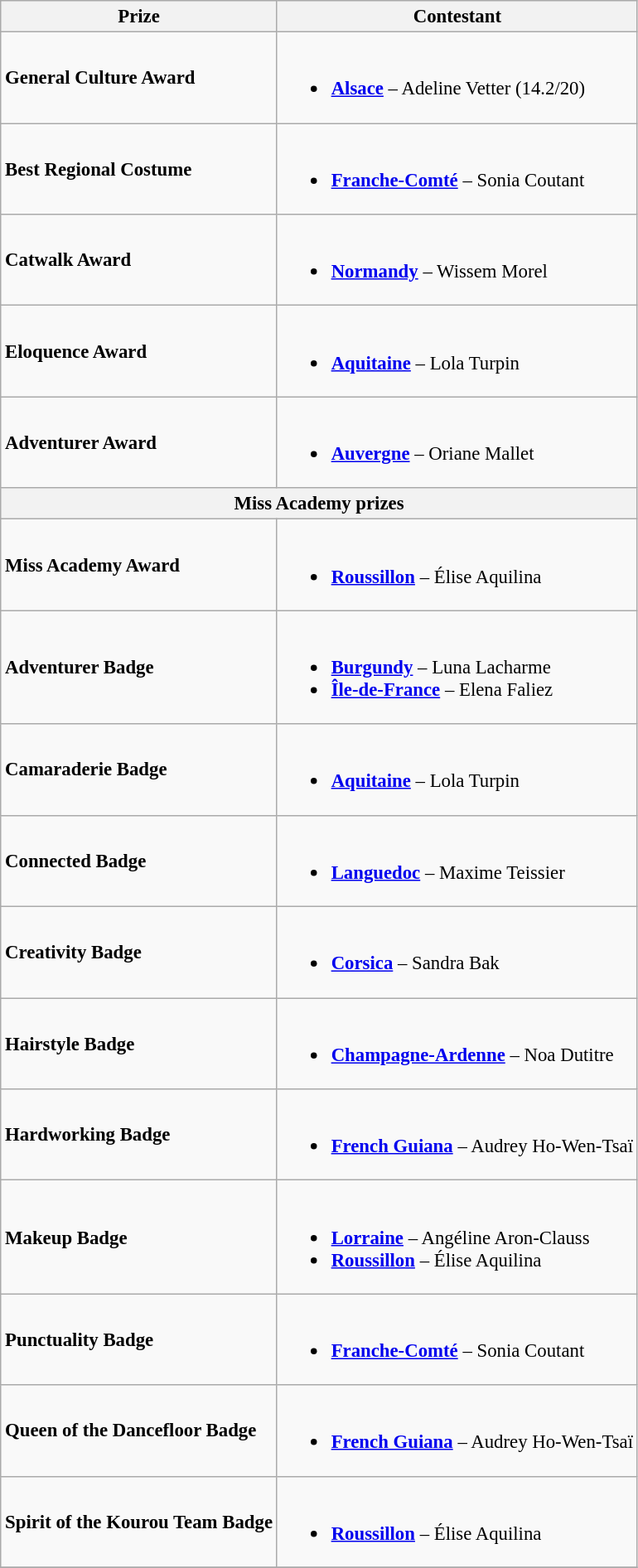<table class="wikitable " style="font-size: 95%;">
<tr>
<th>Prize</th>
<th>Contestant</th>
</tr>
<tr>
<td><strong>General Culture Award</strong></td>
<td><br><ul><li><strong> <a href='#'>Alsace</a></strong> – Adeline Vetter (14.2/20)</li></ul></td>
</tr>
<tr>
<td><strong>Best Regional Costume</strong></td>
<td><br><ul><li><strong> <a href='#'>Franche-Comté</a></strong> – Sonia Coutant</li></ul></td>
</tr>
<tr>
<td><strong>Catwalk Award</strong></td>
<td><br><ul><li><strong> <a href='#'>Normandy</a></strong> – Wissem Morel</li></ul></td>
</tr>
<tr>
<td><strong>Eloquence Award</strong></td>
<td><br><ul><li><strong> <a href='#'>Aquitaine</a></strong> – Lola Turpin</li></ul></td>
</tr>
<tr>
<td><strong>Adventurer Award</strong></td>
<td><br><ul><li><strong> <a href='#'>Auvergne</a></strong> – Oriane Mallet</li></ul></td>
</tr>
<tr>
<th colspan=2>Miss Academy prizes</th>
</tr>
<tr>
<td><strong>Miss Academy Award</strong></td>
<td><br><ul><li><strong> <a href='#'>Roussillon</a></strong> – Élise Aquilina</li></ul></td>
</tr>
<tr>
<td><strong>Adventurer Badge</strong></td>
<td><br><ul><li><strong> <a href='#'>Burgundy</a></strong> – Luna Lacharme</li><li><strong> <a href='#'>Île-de-France</a></strong> – Elena Faliez</li></ul></td>
</tr>
<tr>
<td><strong>Camaraderie Badge</strong></td>
<td><br><ul><li><strong> <a href='#'>Aquitaine</a></strong> – Lola Turpin</li></ul></td>
</tr>
<tr>
<td><strong>Connected Badge</strong></td>
<td><br><ul><li><strong> <a href='#'>Languedoc</a></strong> – Maxime Teissier</li></ul></td>
</tr>
<tr>
<td><strong>Creativity Badge</strong></td>
<td><br><ul><li><strong> <a href='#'>Corsica</a></strong> – Sandra Bak</li></ul></td>
</tr>
<tr>
<td><strong>Hairstyle Badge</strong></td>
<td><br><ul><li><strong> <a href='#'>Champagne-Ardenne</a></strong> – Noa Dutitre</li></ul></td>
</tr>
<tr>
<td><strong>Hardworking Badge</strong></td>
<td><br><ul><li><strong> <a href='#'>French Guiana</a></strong> – Audrey Ho-Wen-Tsaï</li></ul></td>
</tr>
<tr>
<td><strong>Makeup Badge</strong></td>
<td><br><ul><li><strong> <a href='#'>Lorraine</a></strong> – Angéline Aron-Clauss</li><li><strong> <a href='#'>Roussillon</a></strong> – Élise Aquilina</li></ul></td>
</tr>
<tr>
<td><strong>Punctuality Badge</strong></td>
<td><br><ul><li><strong> <a href='#'>Franche-Comté</a></strong> – Sonia Coutant</li></ul></td>
</tr>
<tr>
<td><strong>Queen of the Dancefloor Badge</strong></td>
<td><br><ul><li><strong> <a href='#'>French Guiana</a></strong> – Audrey Ho-Wen-Tsaï</li></ul></td>
</tr>
<tr>
<td><strong>Spirit of the Kourou Team Badge</strong></td>
<td><br><ul><li><strong> <a href='#'>Roussillon</a></strong> – Élise Aquilina</li></ul></td>
</tr>
<tr>
</tr>
</table>
